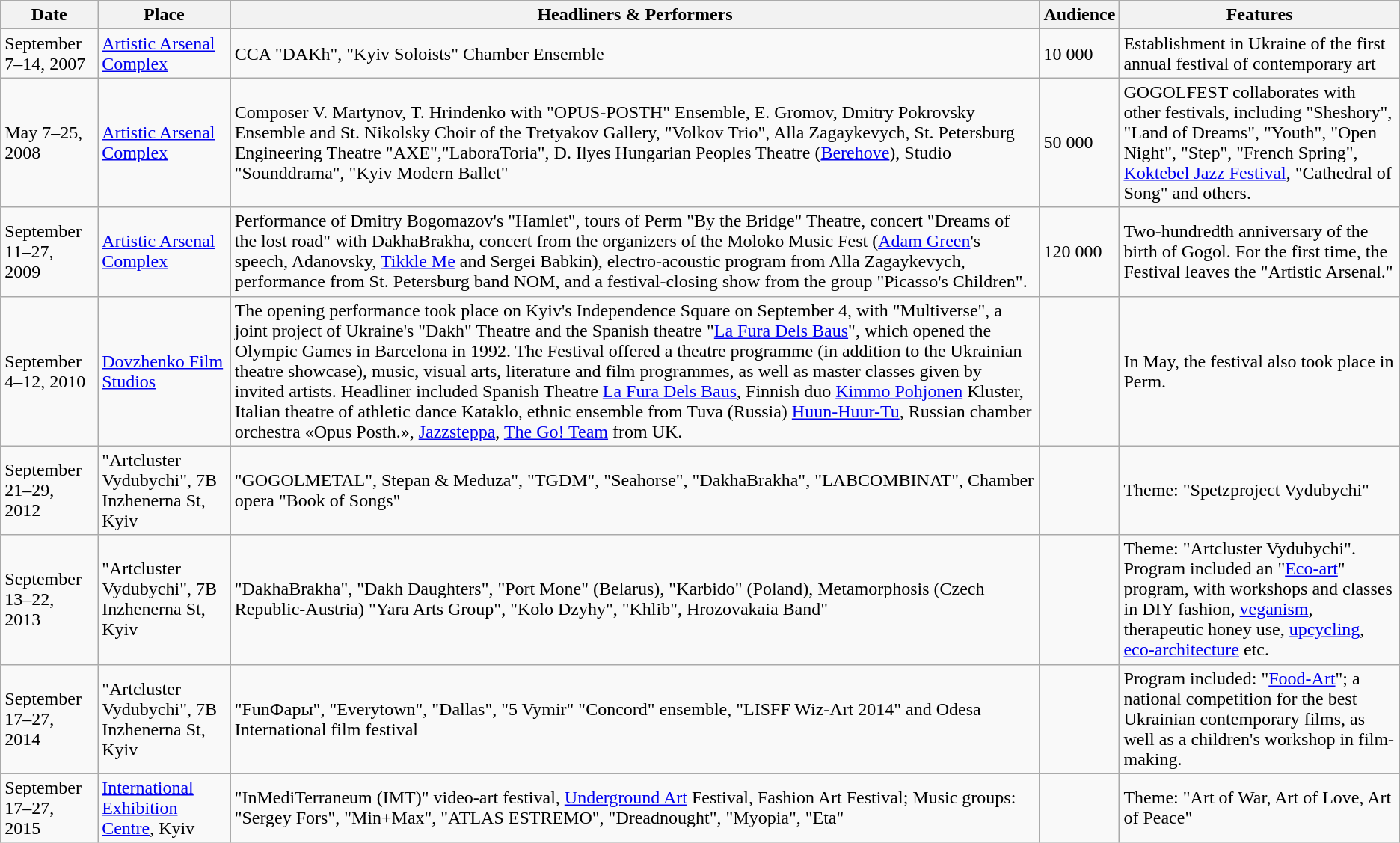<table class="wikitable">
<tr>
<th>Date</th>
<th>Place</th>
<th>Headliners & Performers</th>
<th>Audience</th>
<th>Features</th>
</tr>
<tr ---->
<td>September 7–14, 2007</td>
<td><a href='#'>Artistic Arsenal Complex</a></td>
<td>CCA "DAKh", "Kyiv Soloists" Chamber Ensemble</td>
<td>10 000</td>
<td>Establishment in Ukraine of the first annual festival of contemporary art</td>
</tr>
<tr ---->
<td>May 7–25, 2008</td>
<td><a href='#'>Artistic Arsenal Complex</a></td>
<td>Composer V. Martynov, T. Hrindenko with "OPUS-POSTH" Ensemble,  E. Gromov, Dmitry Pokrovsky Ensemble and St. Nikolsky Choir of the Tretyakov Gallery, "Volkov Trio", Alla Zagaykevych, St. Petersburg Engineering Theatre "AXE","LaboraToria", D. Ilyes Hungarian Peoples Theatre (<a href='#'>Berehove</a>), Studio "Sounddrama", "Kyiv Modern Ballet"</td>
<td>50 000</td>
<td>GOGOLFEST collaborates with other festivals, including "Sheshory", "Land of Dreams", "Youth", "Open Night", "Step", "French Spring", <a href='#'>Koktebel Jazz Festival</a>, "Cathedral of Song" and others.</td>
</tr>
<tr ---->
<td>September 11–27, 2009 </td>
<td><a href='#'>Artistic Arsenal Complex</a></td>
<td>Performance of Dmitry Bogomazov's "Hamlet", tours of Perm "By the Bridge" Theatre, concert "Dreams of the lost road" with DakhaBrakha, concert from the organizers of the Moloko Music Fest (<a href='#'>Adam Green</a>'s speech, Adanovsky, <a href='#'>Tikkle Me</a> and Sergei Babkin), electro-acoustic program from Alla Zagaykevych, performance from St. Petersburg band NOM, and a festival-closing show from the group "Picasso's Children".</td>
<td>120 000</td>
<td>Two-hundredth anniversary of the birth of Gogol. For the first time, the Festival leaves the "Artistic Arsenal."</td>
</tr>
<tr ---->
<td>September 4–12, 2010</td>
<td><a href='#'>Dovzhenko Film Studios</a></td>
<td>The opening performance took place on Kyiv's Independence Square on September 4, with "Multiverse", a joint project of Ukraine's "Dakh" Theatre and the Spanish theatre "<a href='#'>La Fura Dels Baus</a>", which opened the Olympic Games in Barcelona in 1992.  The Festival offered a theatre programme (in addition to the Ukrainian theatre showcase), music, visual arts, literature and film programmes, as well as master classes given by invited artists. Headliner included Spanish Theatre <a href='#'>La Fura Dels Baus</a>, Finnish duo <a href='#'>Kimmo Pohjonen</a> Kluster, Italian theatre of athletic dance Kataklo, ethnic ensemble from Tuva (Russia) <a href='#'>Huun-Huur-Tu</a>, Russian chamber orchestra «Opus Posth.», <a href='#'>Jazzsteppa</a>, <a href='#'>The Go! Team</a> from UK.</td>
<td></td>
<td>In May, the festival also took place in Perm.</td>
</tr>
<tr ---->
<td>September 21–29, 2012</td>
<td>"Artcluster Vydubychi", 7В Inzhenerna St, Kyiv</td>
<td>"GOGOLMETAL", Stepan & Meduza", "TGDM", "Seahorse", "DakhaBrakha", "LABCOMBINAT", Chamber opera "Book of Songs"</td>
<td></td>
<td>Theme: "Spetzproject Vydubychi"</td>
</tr>
<tr ---->
<td>September 13–22, 2013</td>
<td>"Artcluster Vydubychi", 7В Inzhenerna St, Kyiv</td>
<td>"DakhaBrakha", "Dakh Daughters", "Port Mone" (Belarus), "Karbido" (Poland), Metamorphosis (Czech Republic-Austria) "Yara Arts Group", "Kolo Dzyhy", "Khlib", Hrozovakaia Band"</td>
<td></td>
<td>Theme: "Artcluster Vydubychi". Program included an "<a href='#'>Eco-art</a>" program, with workshops and classes in DIY fashion, <a href='#'>veganism</a>, therapeutic honey use, <a href='#'>upcycling</a>, <a href='#'>eco-architecture</a> etc.</td>
</tr>
<tr ---->
<td>September 17–27, 2014</td>
<td>"Artcluster Vydubychi", 7В Inzhenerna St, Kyiv</td>
<td>"FunФары", "Everytown", "Dallas", "5 Vymir" "Concord" ensemble, "LISFF Wiz-Art 2014" and Odesa International film festival</td>
<td></td>
<td>Program included: "<a href='#'>Food-Art</a>"; a national competition for the best Ukrainian contemporary films, as well as a children's workshop in film-making.</td>
</tr>
<tr ---->
<td>September 17–27, 2015</td>
<td><a href='#'>International Exhibition Centre</a>, Kyiv</td>
<td>"InMediTerraneum (IMT)" video-art festival, <a href='#'>Underground Art</a> Festival, Fashion Art Festival; Music groups: "Sergey Fors", "Min+Max", "ATLAS ESTREMO", "Dreadnought", "Myopia", "Eta"</td>
<td></td>
<td>Theme: "Art of War, Art of Love, Art of Peace"</td>
</tr>
</table>
